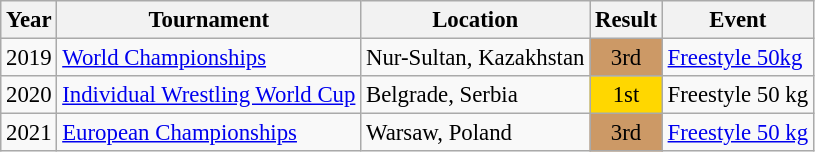<table class="wikitable" style="font-size:95%;">
<tr>
<th>Year</th>
<th>Tournament</th>
<th>Location</th>
<th>Result</th>
<th>Event</th>
</tr>
<tr>
<td>2019</td>
<td><a href='#'>World Championships</a></td>
<td>Nur-Sultan, Kazakhstan</td>
<td align="center" bgcolor="cc9966">3rd</td>
<td><a href='#'>Freestyle 50kg</a></td>
</tr>
<tr>
<td>2020</td>
<td><a href='#'>Individual Wrestling World Cup</a></td>
<td>Belgrade, Serbia</td>
<td align="center" bgcolor="gold">1st</td>
<td>Freestyle 50 kg</td>
</tr>
<tr>
<td>2021</td>
<td><a href='#'>European Championships</a></td>
<td>Warsaw, Poland</td>
<td align="center" bgcolor="cc9966">3rd</td>
<td><a href='#'>Freestyle 50 kg</a></td>
</tr>
</table>
